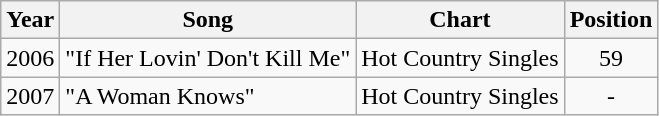<table class="wikitable">
<tr>
<th>Year</th>
<th>Song</th>
<th>Chart</th>
<th>Position</th>
</tr>
<tr>
<td>2006</td>
<td>"If Her Lovin' Don't Kill Me"</td>
<td>Hot Country Singles</td>
<td align="center">59</td>
</tr>
<tr>
<td>2007</td>
<td>"A Woman Knows"</td>
<td>Hot Country Singles</td>
<td align="center">-</td>
</tr>
</table>
